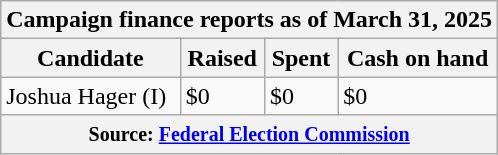<table class="wikitable sortable">
<tr>
<th colspan=4>Campaign finance reports as of March 31, 2025</th>
</tr>
<tr style="text-align:center;">
<th>Candidate</th>
<th>Raised</th>
<th>Spent</th>
<th>Cash on hand</th>
</tr>
<tr>
<td>Joshua Hager (I)</td>
<td>$0</td>
<td>$0</td>
<td>$0</td>
</tr>
<tr>
<th colspan="4"><small>Source: <a href='#'>Federal Election Commission</a></small></th>
</tr>
</table>
